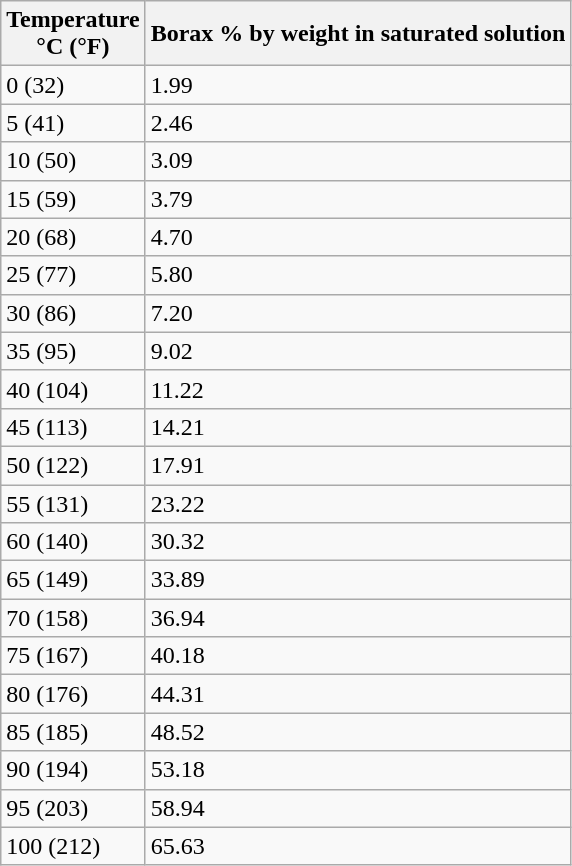<table class="wikitable">
<tr>
<th>Temperature<br>°C (°F)</th>
<th>Borax % by weight in saturated solution</th>
</tr>
<tr>
<td>0 (32)</td>
<td>1.99</td>
</tr>
<tr>
<td>5 (41)</td>
<td>2.46</td>
</tr>
<tr>
<td>10 (50)</td>
<td>3.09</td>
</tr>
<tr>
<td>15 (59)</td>
<td>3.79</td>
</tr>
<tr>
<td>20 (68)</td>
<td>4.70</td>
</tr>
<tr>
<td>25 (77)</td>
<td>5.80</td>
</tr>
<tr>
<td>30 (86)</td>
<td>7.20</td>
</tr>
<tr>
<td>35 (95)</td>
<td>9.02</td>
</tr>
<tr>
<td>40 (104)</td>
<td>11.22</td>
</tr>
<tr>
<td>45 (113)</td>
<td>14.21</td>
</tr>
<tr>
<td>50 (122)</td>
<td>17.91</td>
</tr>
<tr>
<td>55 (131)</td>
<td>23.22</td>
</tr>
<tr>
<td>60 (140)</td>
<td>30.32</td>
</tr>
<tr>
<td>65 (149)</td>
<td>33.89</td>
</tr>
<tr>
<td>70 (158)</td>
<td>36.94</td>
</tr>
<tr>
<td>75 (167)</td>
<td>40.18</td>
</tr>
<tr>
<td>80 (176)</td>
<td>44.31</td>
</tr>
<tr>
<td>85 (185)</td>
<td>48.52</td>
</tr>
<tr>
<td>90 (194)</td>
<td>53.18</td>
</tr>
<tr>
<td>95 (203)</td>
<td>58.94</td>
</tr>
<tr>
<td>100 (212)</td>
<td>65.63</td>
</tr>
</table>
